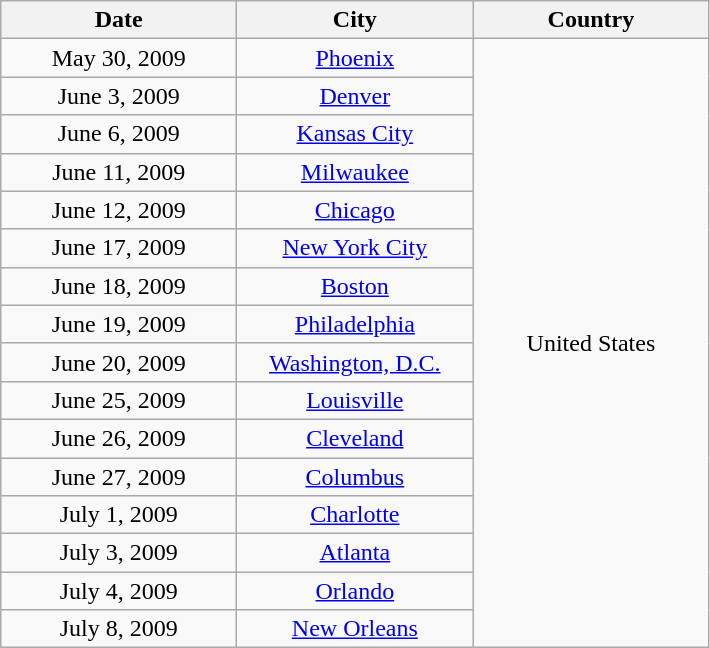<table class="wikitable" style="text-align:center;">
<tr>
<th style="width:150px;">Date</th>
<th style="width:150px;">City</th>
<th style="width:150px;">Country</th>
</tr>
<tr>
<td>May 30, 2009</td>
<td><a href='#'>Phoenix</a></td>
<td rowspan="16">United States</td>
</tr>
<tr>
<td>June 3, 2009</td>
<td><a href='#'>Denver</a></td>
</tr>
<tr>
<td>June 6, 2009</td>
<td><a href='#'>Kansas City</a></td>
</tr>
<tr>
<td>June 11, 2009</td>
<td><a href='#'>Milwaukee</a></td>
</tr>
<tr>
<td>June 12, 2009</td>
<td><a href='#'>Chicago</a></td>
</tr>
<tr>
<td>June 17, 2009</td>
<td><a href='#'>New York City</a></td>
</tr>
<tr>
<td>June 18, 2009</td>
<td><a href='#'>Boston</a></td>
</tr>
<tr>
<td>June 19, 2009</td>
<td><a href='#'>Philadelphia</a></td>
</tr>
<tr>
<td>June 20, 2009</td>
<td><a href='#'>Washington, D.C.</a></td>
</tr>
<tr>
<td>June 25, 2009</td>
<td><a href='#'>Louisville</a></td>
</tr>
<tr>
<td>June 26, 2009</td>
<td><a href='#'>Cleveland</a></td>
</tr>
<tr>
<td>June 27, 2009</td>
<td><a href='#'>Columbus</a></td>
</tr>
<tr>
<td>July 1, 2009</td>
<td><a href='#'>Charlotte</a></td>
</tr>
<tr>
<td>July 3, 2009</td>
<td><a href='#'>Atlanta</a></td>
</tr>
<tr>
<td>July 4, 2009</td>
<td><a href='#'>Orlando</a></td>
</tr>
<tr>
<td>July 8, 2009</td>
<td><a href='#'>New Orleans</a></td>
</tr>
</table>
